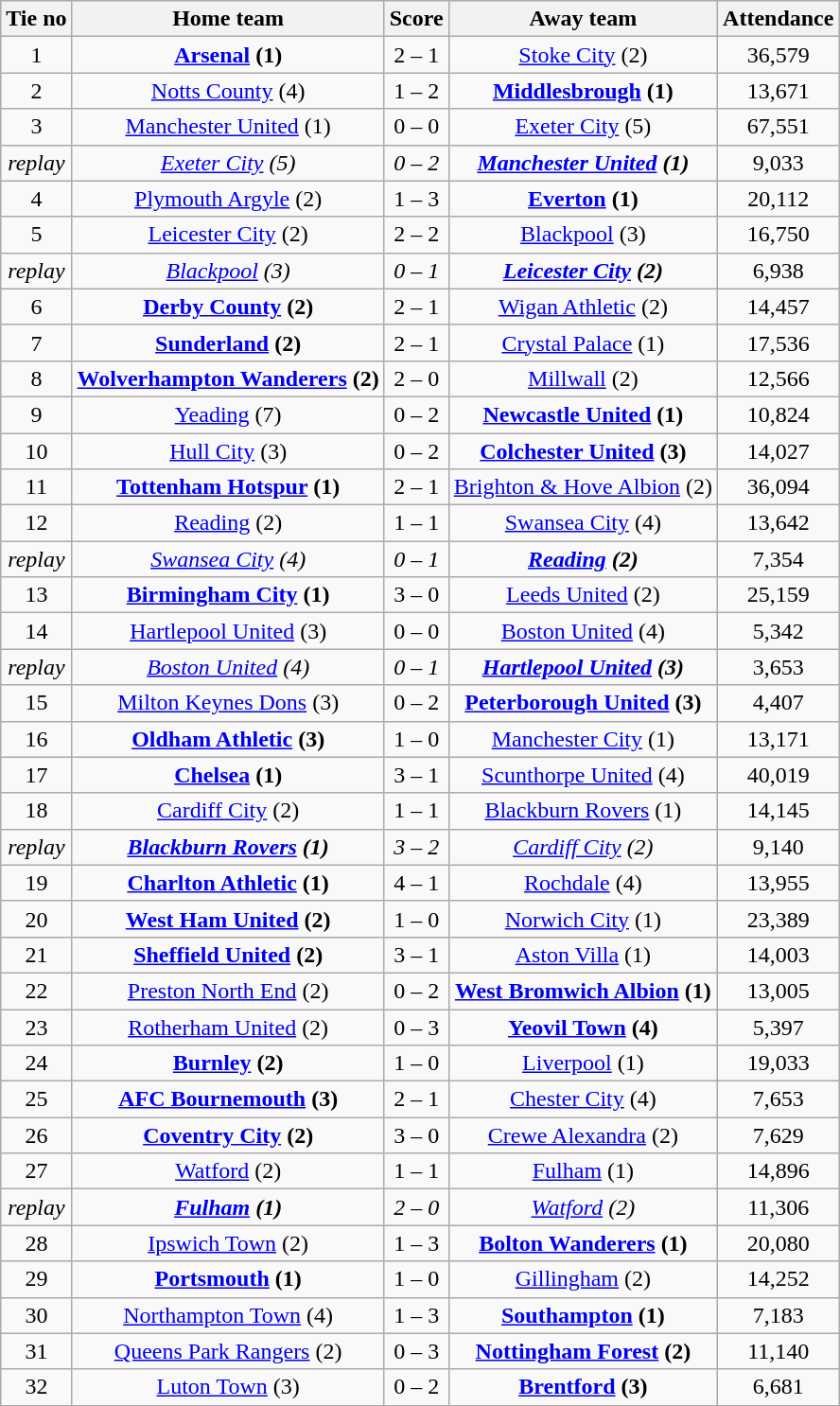<table class="wikitable" style="text-align: center">
<tr>
<th>Tie no</th>
<th>Home team</th>
<th>Score</th>
<th>Away team</th>
<th>Attendance</th>
</tr>
<tr>
<td>1</td>
<td><strong><a href='#'>Arsenal</a> (1)</strong></td>
<td>2 – 1</td>
<td><a href='#'>Stoke City</a> (2)</td>
<td>36,579</td>
</tr>
<tr>
<td>2</td>
<td><a href='#'>Notts County</a> (4)</td>
<td>1 – 2</td>
<td><strong><a href='#'>Middlesbrough</a> (1)</strong></td>
<td>13,671</td>
</tr>
<tr>
<td>3</td>
<td><a href='#'>Manchester United</a> (1)</td>
<td>0 – 0</td>
<td><a href='#'>Exeter City</a> (5)</td>
<td>67,551</td>
</tr>
<tr>
<td><em>replay</em></td>
<td><em><a href='#'>Exeter City</a> (5)</em></td>
<td><em>0 – 2</em></td>
<td><strong><em><a href='#'>Manchester United</a> (1)</em></strong></td>
<td>9,033</td>
</tr>
<tr>
<td>4</td>
<td><a href='#'>Plymouth Argyle</a> (2)</td>
<td>1 – 3</td>
<td><strong><a href='#'>Everton</a> (1)</strong></td>
<td>20,112</td>
</tr>
<tr>
<td>5</td>
<td><a href='#'>Leicester City</a> (2)</td>
<td>2 – 2</td>
<td><a href='#'>Blackpool</a> (3)</td>
<td>16,750</td>
</tr>
<tr>
<td><em>replay</em></td>
<td><em><a href='#'>Blackpool</a> (3)</em></td>
<td><em>0 – 1</em></td>
<td><strong><em><a href='#'>Leicester City</a> (2)</em></strong></td>
<td>6,938</td>
</tr>
<tr>
<td>6</td>
<td><strong><a href='#'>Derby County</a> (2)</strong></td>
<td>2 – 1</td>
<td><a href='#'>Wigan Athletic</a> (2)</td>
<td>14,457</td>
</tr>
<tr>
<td>7</td>
<td><strong><a href='#'>Sunderland</a> (2)</strong></td>
<td>2 – 1</td>
<td><a href='#'>Crystal Palace</a> (1)</td>
<td>17,536</td>
</tr>
<tr>
<td>8</td>
<td><strong><a href='#'>Wolverhampton Wanderers</a> (2)</strong></td>
<td>2 – 0</td>
<td><a href='#'>Millwall</a> (2)</td>
<td>12,566</td>
</tr>
<tr>
<td>9</td>
<td><a href='#'>Yeading</a> (7)</td>
<td>0 – 2</td>
<td><strong><a href='#'>Newcastle United</a> (1)</strong></td>
<td>10,824</td>
</tr>
<tr>
<td>10</td>
<td><a href='#'>Hull City</a> (3)</td>
<td>0 – 2</td>
<td><strong><a href='#'>Colchester United</a> (3)</strong></td>
<td>14,027</td>
</tr>
<tr>
<td>11</td>
<td><strong><a href='#'>Tottenham Hotspur</a> (1)</strong></td>
<td>2 – 1</td>
<td><a href='#'>Brighton & Hove Albion</a> (2)</td>
<td>36,094</td>
</tr>
<tr>
<td>12</td>
<td><a href='#'>Reading</a> (2)</td>
<td>1 – 1</td>
<td><a href='#'>Swansea City</a> (4)</td>
<td>13,642</td>
</tr>
<tr>
<td><em>replay</em></td>
<td><em><a href='#'>Swansea City</a> (4)</em></td>
<td><em>0 – 1</em></td>
<td><strong><em><a href='#'>Reading</a> (2)</em></strong></td>
<td>7,354</td>
</tr>
<tr>
<td>13</td>
<td><strong><a href='#'>Birmingham City</a> (1)</strong></td>
<td>3 – 0</td>
<td><a href='#'>Leeds United</a> (2)</td>
<td>25,159</td>
</tr>
<tr>
<td>14</td>
<td><a href='#'>Hartlepool United</a> (3)</td>
<td>0 – 0</td>
<td><a href='#'>Boston United</a> (4)</td>
<td>5,342</td>
</tr>
<tr>
<td><em>replay</em></td>
<td><em><a href='#'>Boston United</a> (4)</em></td>
<td><em>0 – 1</em></td>
<td><strong><em><a href='#'>Hartlepool United</a> (3)</em></strong></td>
<td>3,653</td>
</tr>
<tr>
<td>15</td>
<td><a href='#'>Milton Keynes Dons</a> (3)</td>
<td>0 – 2</td>
<td><strong><a href='#'>Peterborough United</a> (3)</strong></td>
<td>4,407</td>
</tr>
<tr>
<td>16</td>
<td><strong><a href='#'>Oldham Athletic</a> (3)</strong></td>
<td>1 – 0</td>
<td><a href='#'>Manchester City</a> (1)</td>
<td>13,171</td>
</tr>
<tr>
<td>17</td>
<td><strong><a href='#'>Chelsea</a> (1)</strong></td>
<td>3 – 1</td>
<td><a href='#'>Scunthorpe United</a> (4)</td>
<td>40,019</td>
</tr>
<tr>
<td>18</td>
<td><a href='#'>Cardiff City</a> (2)</td>
<td>1 – 1</td>
<td><a href='#'>Blackburn Rovers</a> (1)</td>
<td>14,145</td>
</tr>
<tr>
<td><em>replay</em></td>
<td><strong><em><a href='#'>Blackburn Rovers</a> (1)</em></strong></td>
<td><em>3 – 2</em></td>
<td><em><a href='#'>Cardiff City</a> (2)</em></td>
<td>9,140</td>
</tr>
<tr>
<td>19</td>
<td><strong><a href='#'>Charlton Athletic</a> (1)</strong></td>
<td>4 – 1</td>
<td><a href='#'>Rochdale</a> (4)</td>
<td>13,955</td>
</tr>
<tr>
<td>20</td>
<td><strong><a href='#'>West Ham United</a> (2)</strong></td>
<td>1 – 0</td>
<td><a href='#'>Norwich City</a> (1)</td>
<td>23,389</td>
</tr>
<tr>
<td>21</td>
<td><strong><a href='#'>Sheffield United</a> (2)</strong></td>
<td>3 – 1</td>
<td><a href='#'>Aston Villa</a> (1)</td>
<td>14,003</td>
</tr>
<tr>
<td>22</td>
<td><a href='#'>Preston North End</a> (2)</td>
<td>0 – 2</td>
<td><strong><a href='#'>West Bromwich Albion</a> (1)</strong></td>
<td>13,005</td>
</tr>
<tr>
<td>23</td>
<td><a href='#'>Rotherham United</a> (2)</td>
<td>0 – 3</td>
<td><strong><a href='#'>Yeovil Town</a> (4)</strong></td>
<td>5,397</td>
</tr>
<tr>
<td>24</td>
<td><strong><a href='#'>Burnley</a> (2)</strong></td>
<td>1 – 0</td>
<td><a href='#'>Liverpool</a> (1)</td>
<td>19,033</td>
</tr>
<tr>
<td>25</td>
<td><strong><a href='#'>AFC Bournemouth</a> (3)</strong></td>
<td>2 – 1</td>
<td><a href='#'>Chester City</a> (4)</td>
<td>7,653</td>
</tr>
<tr>
<td>26</td>
<td><strong><a href='#'>Coventry City</a> (2)</strong></td>
<td>3 – 0</td>
<td><a href='#'>Crewe Alexandra</a> (2)</td>
<td>7,629</td>
</tr>
<tr>
<td>27</td>
<td><a href='#'>Watford</a> (2)</td>
<td>1 – 1</td>
<td><a href='#'>Fulham</a> (1)</td>
<td>14,896</td>
</tr>
<tr>
<td><em>replay</em></td>
<td><strong><em><a href='#'>Fulham</a> (1)</em></strong></td>
<td><em>2 – 0</em></td>
<td><em><a href='#'>Watford</a> (2)</em></td>
<td>11,306</td>
</tr>
<tr>
<td>28</td>
<td><a href='#'>Ipswich Town</a> (2)</td>
<td>1 – 3</td>
<td><strong><a href='#'>Bolton Wanderers</a> (1)</strong></td>
<td>20,080</td>
</tr>
<tr>
<td>29</td>
<td><strong><a href='#'>Portsmouth</a> (1)</strong></td>
<td>1 – 0</td>
<td><a href='#'>Gillingham</a> (2)</td>
<td>14,252</td>
</tr>
<tr>
<td>30</td>
<td><a href='#'>Northampton Town</a> (4)</td>
<td>1 – 3</td>
<td><strong><a href='#'>Southampton</a> (1)</strong></td>
<td>7,183</td>
</tr>
<tr>
<td>31</td>
<td><a href='#'>Queens Park Rangers</a> (2)</td>
<td>0 – 3</td>
<td><strong><a href='#'>Nottingham Forest</a> (2)</strong></td>
<td>11,140</td>
</tr>
<tr>
<td>32</td>
<td><a href='#'>Luton Town</a> (3)</td>
<td>0 – 2</td>
<td><strong><a href='#'>Brentford</a> (3)</strong></td>
<td>6,681</td>
</tr>
</table>
